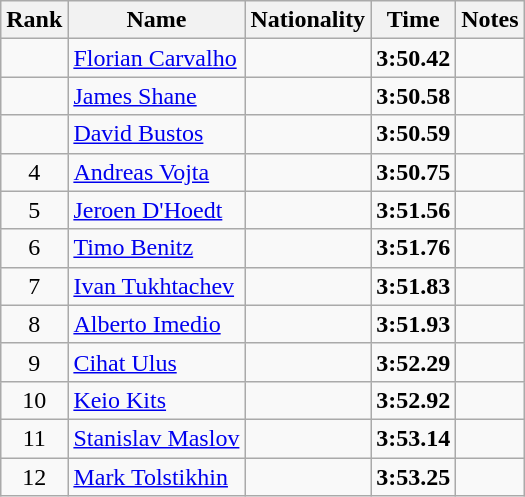<table class="wikitable sortable" style="text-align:center">
<tr>
<th>Rank</th>
<th>Name</th>
<th>Nationality</th>
<th>Time</th>
<th>Notes</th>
</tr>
<tr>
<td></td>
<td align=left><a href='#'>Florian Carvalho</a></td>
<td align=left></td>
<td><strong>3:50.42</strong></td>
<td></td>
</tr>
<tr>
<td></td>
<td align=left><a href='#'>James Shane</a></td>
<td align=left></td>
<td><strong>3:50.58</strong></td>
<td></td>
</tr>
<tr>
<td></td>
<td align=left><a href='#'>David Bustos</a></td>
<td align=left></td>
<td><strong>3:50.59</strong></td>
<td></td>
</tr>
<tr>
<td>4</td>
<td align=left><a href='#'>Andreas Vojta</a></td>
<td align=left></td>
<td><strong>3:50.75</strong></td>
<td></td>
</tr>
<tr>
<td>5</td>
<td align=left><a href='#'>Jeroen D'Hoedt</a></td>
<td align=left></td>
<td><strong>3:51.56</strong></td>
<td></td>
</tr>
<tr>
<td>6</td>
<td align=left><a href='#'>Timo Benitz</a></td>
<td align=left></td>
<td><strong>3:51.76</strong></td>
<td></td>
</tr>
<tr>
<td>7</td>
<td align=left><a href='#'>Ivan Tukhtachev</a></td>
<td align=left></td>
<td><strong>3:51.83</strong></td>
<td></td>
</tr>
<tr>
<td>8</td>
<td align=left><a href='#'>Alberto Imedio</a></td>
<td align=left></td>
<td><strong>3:51.93</strong></td>
<td></td>
</tr>
<tr>
<td>9</td>
<td align=left><a href='#'>Cihat Ulus</a></td>
<td align=left></td>
<td><strong>3:52.29</strong></td>
<td></td>
</tr>
<tr>
<td>10</td>
<td align=left><a href='#'>Keio Kits</a></td>
<td align=left></td>
<td><strong>3:52.92</strong></td>
<td></td>
</tr>
<tr>
<td>11</td>
<td align=left><a href='#'>Stanislav Maslov</a></td>
<td align=left></td>
<td><strong>3:53.14</strong></td>
<td></td>
</tr>
<tr>
<td>12</td>
<td align=left><a href='#'>Mark Tolstikhin</a></td>
<td align=left></td>
<td><strong>3:53.25</strong></td>
<td></td>
</tr>
</table>
